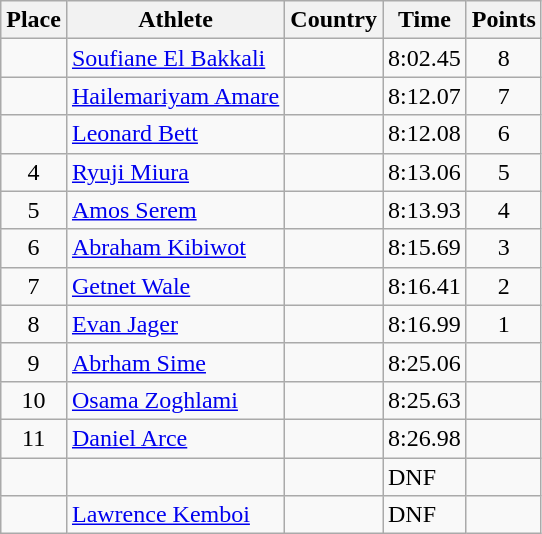<table class="wikitable">
<tr>
<th>Place</th>
<th>Athlete</th>
<th>Country</th>
<th>Time</th>
<th>Points</th>
</tr>
<tr>
<td align=center></td>
<td><a href='#'>Soufiane El Bakkali</a></td>
<td></td>
<td>8:02.45</td>
<td align=center>8</td>
</tr>
<tr>
<td align=center></td>
<td><a href='#'>Hailemariyam Amare</a></td>
<td></td>
<td>8:12.07</td>
<td align=center>7</td>
</tr>
<tr>
<td align=center></td>
<td><a href='#'>Leonard Bett</a></td>
<td></td>
<td>8:12.08</td>
<td align=center>6</td>
</tr>
<tr>
<td align=center>4</td>
<td><a href='#'>Ryuji Miura</a></td>
<td></td>
<td>8:13.06</td>
<td align=center>5</td>
</tr>
<tr>
<td align=center>5</td>
<td><a href='#'>Amos Serem</a></td>
<td></td>
<td>8:13.93</td>
<td align=center>4</td>
</tr>
<tr>
<td align=center>6</td>
<td><a href='#'>Abraham Kibiwot</a></td>
<td></td>
<td>8:15.69</td>
<td align=center>3</td>
</tr>
<tr>
<td align=center>7</td>
<td><a href='#'>Getnet Wale</a></td>
<td></td>
<td>8:16.41</td>
<td align=center>2</td>
</tr>
<tr>
<td align=center>8</td>
<td><a href='#'>Evan Jager</a></td>
<td></td>
<td>8:16.99</td>
<td align=center>1</td>
</tr>
<tr>
<td align=center>9</td>
<td><a href='#'>Abrham Sime</a></td>
<td></td>
<td>8:25.06</td>
<td align=center></td>
</tr>
<tr>
<td align=center>10</td>
<td><a href='#'>Osama Zoghlami</a></td>
<td></td>
<td>8:25.63</td>
<td align=center></td>
</tr>
<tr>
<td align=center>11</td>
<td><a href='#'>Daniel Arce</a></td>
<td></td>
<td>8:26.98</td>
<td align=center></td>
</tr>
<tr>
<td align=center></td>
<td></td>
<td></td>
<td>DNF</td>
<td align=center></td>
</tr>
<tr>
<td align=center></td>
<td><a href='#'>Lawrence Kemboi</a></td>
<td></td>
<td>DNF</td>
<td align=center></td>
</tr>
</table>
